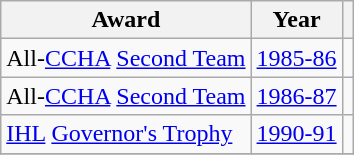<table class="wikitable">
<tr>
<th>Award</th>
<th>Year</th>
<th></th>
</tr>
<tr>
<td>All-<a href='#'>CCHA</a> <a href='#'>Second Team</a></td>
<td><a href='#'>1985-86</a></td>
<td></td>
</tr>
<tr>
<td>All-<a href='#'>CCHA</a> <a href='#'>Second Team</a></td>
<td><a href='#'>1986-87</a></td>
<td></td>
</tr>
<tr>
<td><a href='#'>IHL</a> <a href='#'>Governor's Trophy</a></td>
<td><a href='#'>1990-91</a></td>
<td></td>
</tr>
<tr>
</tr>
</table>
